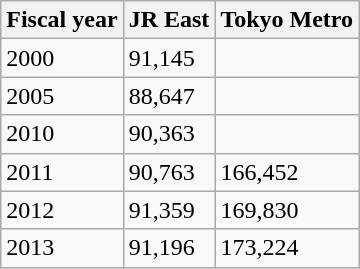<table class="wikitable">
<tr>
<th>Fiscal year</th>
<th>JR East</th>
<th>Tokyo Metro</th>
</tr>
<tr>
<td>2000</td>
<td>91,145</td>
<td></td>
</tr>
<tr>
<td>2005</td>
<td>88,647</td>
<td></td>
</tr>
<tr>
<td>2010</td>
<td>90,363</td>
<td></td>
</tr>
<tr>
<td>2011</td>
<td>90,763</td>
<td>166,452</td>
</tr>
<tr>
<td>2012</td>
<td>91,359</td>
<td>169,830</td>
</tr>
<tr>
<td>2013</td>
<td>91,196</td>
<td>173,224</td>
</tr>
</table>
